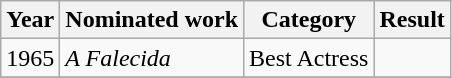<table class="wikitable sortable">
<tr>
<th>Year</th>
<th>Nominated work</th>
<th>Category</th>
<th>Result</th>
</tr>
<tr>
<td>1965</td>
<td><em>A Falecida</em></td>
<td>Best Actress</td>
<td></td>
</tr>
<tr>
</tr>
</table>
